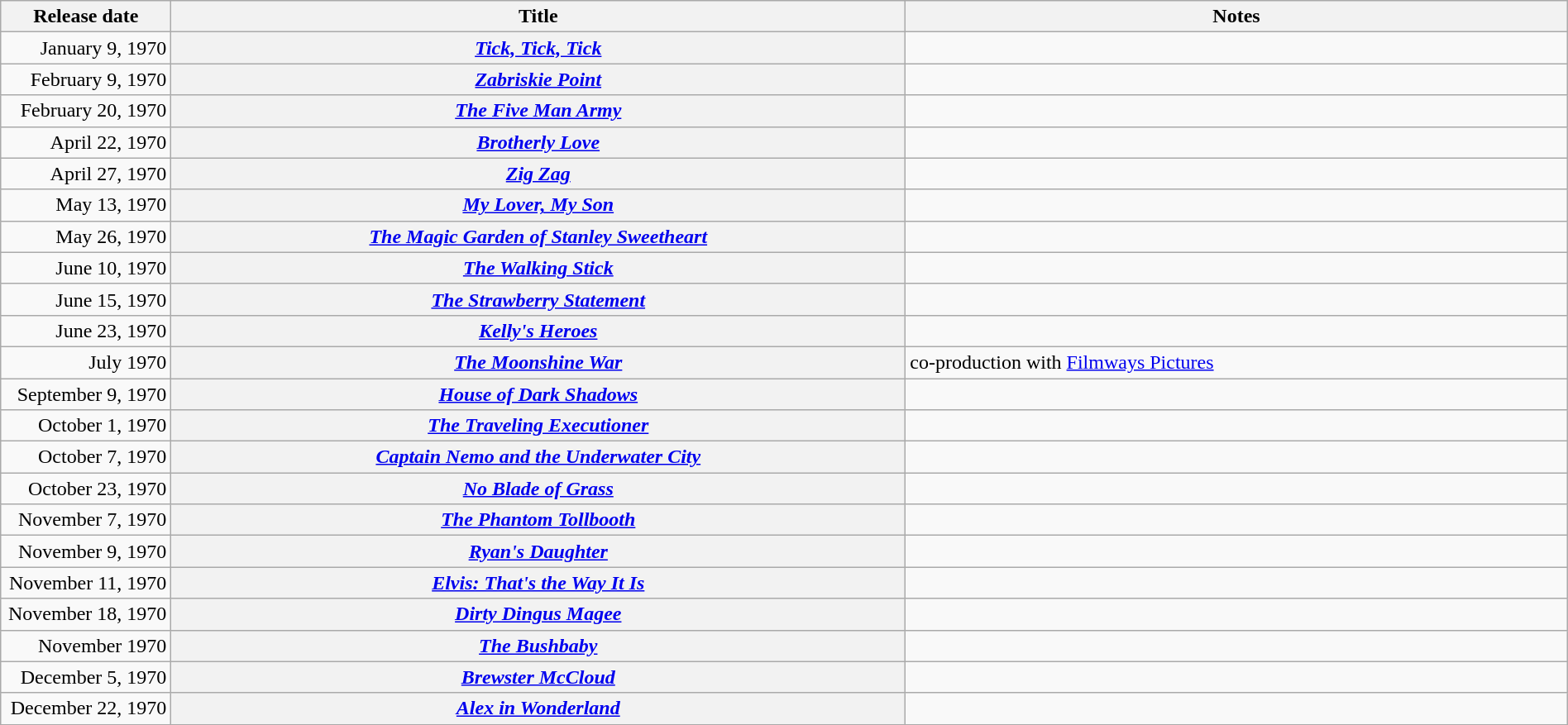<table class="wikitable sortable" style="width:100%;">
<tr>
<th scope="col" style="width:130px;">Release date</th>
<th>Title</th>
<th>Notes</th>
</tr>
<tr>
<td style="text-align:right;">January 9, 1970</td>
<th scope="row"><em><a href='#'>Tick, Tick, Tick</a></em></th>
<td></td>
</tr>
<tr>
<td style="text-align:right;">February 9, 1970</td>
<th scope="row"><em><a href='#'>Zabriskie Point</a></em></th>
<td></td>
</tr>
<tr>
<td style="text-align:right;">February 20, 1970</td>
<th scope="row"><em><a href='#'>The Five Man Army</a></em></th>
<td></td>
</tr>
<tr>
<td style="text-align:right;">April 22, 1970</td>
<th scope="row"><em><a href='#'>Brotherly Love</a></em></th>
<td></td>
</tr>
<tr>
<td style="text-align:right;">April 27, 1970</td>
<th scope="row"><em><a href='#'>Zig Zag</a></em></th>
<td></td>
</tr>
<tr>
<td style="text-align:right;">May 13, 1970</td>
<th scope="row"><em><a href='#'>My Lover, My Son</a></em></th>
<td></td>
</tr>
<tr>
<td style="text-align:right;">May 26, 1970</td>
<th scope="row"><em><a href='#'>The Magic Garden of Stanley Sweetheart</a></em></th>
<td></td>
</tr>
<tr>
<td style="text-align:right;">June 10, 1970</td>
<th scope="row"><em><a href='#'>The Walking Stick</a></em></th>
<td></td>
</tr>
<tr>
<td style="text-align:right;">June 15, 1970</td>
<th scope="row"><em><a href='#'>The Strawberry Statement</a></em></th>
<td></td>
</tr>
<tr>
<td style="text-align:right;">June 23, 1970</td>
<th scope="row"><em><a href='#'>Kelly's Heroes</a></em></th>
<td></td>
</tr>
<tr>
<td style="text-align:right;">July 1970</td>
<th scope="row"><em><a href='#'>The Moonshine War</a></em></th>
<td>co-production with <a href='#'>Filmways Pictures</a></td>
</tr>
<tr>
<td style="text-align:right;">September 9, 1970</td>
<th scope="row"><em><a href='#'>House of Dark Shadows</a></em></th>
<td></td>
</tr>
<tr>
<td style="text-align:right;">October 1, 1970</td>
<th scope="row"><em><a href='#'>The Traveling Executioner</a></em></th>
<td></td>
</tr>
<tr>
<td style="text-align:right;">October 7, 1970</td>
<th scope="row"><em><a href='#'>Captain Nemo and the Underwater City</a></em></th>
<td></td>
</tr>
<tr>
<td style="text-align:right;">October 23, 1970</td>
<th scope="row"><em><a href='#'>No Blade of Grass</a></em></th>
<td></td>
</tr>
<tr>
<td style="text-align:right;">November 7, 1970</td>
<th scope="row"><em><a href='#'>The Phantom Tollbooth</a></em></th>
<td></td>
</tr>
<tr>
<td style="text-align:right;">November 9, 1970</td>
<th scope="row"><em><a href='#'>Ryan's Daughter</a></em></th>
<td></td>
</tr>
<tr>
<td style="text-align:right;">November 11, 1970</td>
<th scope="row"><em><a href='#'>Elvis: That's the Way It Is</a></em></th>
<td></td>
</tr>
<tr>
<td style="text-align:right;">November 18, 1970</td>
<th scope="row"><em><a href='#'>Dirty Dingus Magee</a></em></th>
<td></td>
</tr>
<tr>
<td style="text-align:right;">November 1970</td>
<th scope="row"><em><a href='#'>The Bushbaby</a></em></th>
<td></td>
</tr>
<tr>
<td style="text-align:right;">December 5, 1970</td>
<th scope="row"><em><a href='#'>Brewster McCloud</a></em></th>
<td></td>
</tr>
<tr>
<td style="text-align:right;">December 22, 1970</td>
<th scope="row"><em><a href='#'>Alex in Wonderland</a></em></th>
<td></td>
</tr>
<tr>
</tr>
</table>
